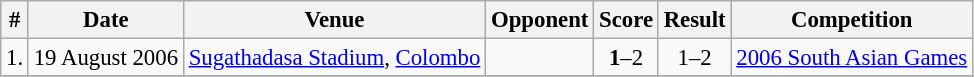<table class="wikitable" style="font-size:95%">
<tr>
<th>#</th>
<th>Date</th>
<th>Venue</th>
<th>Opponent</th>
<th>Score</th>
<th>Result</th>
<th>Competition</th>
</tr>
<tr>
<td>1.</td>
<td>19 August 2006</td>
<td><a href='#'>Sugathadasa Stadium</a>, <a href='#'>Colombo</a></td>
<td></td>
<td style="text-align:center;"><strong>1</strong>–2</td>
<td style="text-align:center;">1–2</td>
<td><a href='#'>2006 South Asian Games</a></td>
</tr>
<tr>
</tr>
</table>
